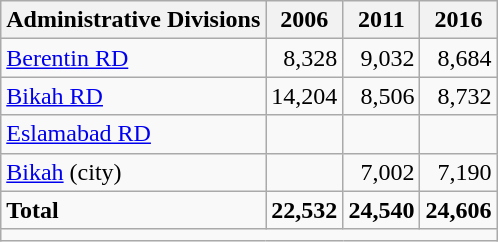<table class="wikitable">
<tr>
<th>Administrative Divisions</th>
<th>2006</th>
<th>2011</th>
<th>2016</th>
</tr>
<tr>
<td><a href='#'>Berentin RD</a></td>
<td style="text-align: right;">8,328</td>
<td style="text-align: right;">9,032</td>
<td style="text-align: right;">8,684</td>
</tr>
<tr>
<td><a href='#'>Bikah RD</a></td>
<td style="text-align: right;">14,204</td>
<td style="text-align: right;">8,506</td>
<td style="text-align: right;">8,732</td>
</tr>
<tr>
<td><a href='#'>Eslamabad RD</a></td>
<td style="text-align: right;"></td>
<td style="text-align: right;"></td>
<td style="text-align: right;"></td>
</tr>
<tr>
<td><a href='#'>Bikah</a> (city)</td>
<td style="text-align: right;"></td>
<td style="text-align: right;">7,002</td>
<td style="text-align: right;">7,190</td>
</tr>
<tr>
<td><strong>Total</strong></td>
<td style="text-align: right;"><strong>22,532</strong></td>
<td style="text-align: right;"><strong>24,540</strong></td>
<td style="text-align: right;"><strong>24,606</strong></td>
</tr>
<tr>
<td colspan=4></td>
</tr>
</table>
